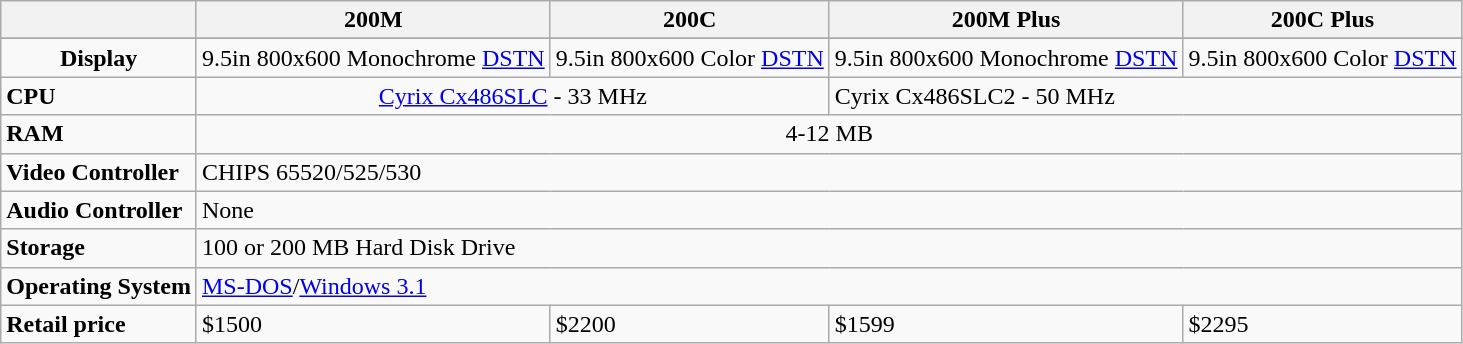<table class="wikitable">
<tr>
<th></th>
<th>200M</th>
<th>200C</th>
<th>200M Plus</th>
<th>200C Plus</th>
</tr>
<tr>
</tr>
<tr style="text-align: center;">
<td><strong>Display</strong></td>
<td>9.5in 800x600 Monochrome <a href='#'>DSTN</a></td>
<td>9.5in 800x600 Color <a href='#'>DSTN</a></td>
<td>9.5in 800x600 Monochrome <a href='#'>DSTN</a></td>
<td>9.5in 800x600 Color <a href='#'>DSTN</a></td>
</tr>
<tr>
<td><strong>CPU</strong></td>
<td colspan="2" style="text-align:center"><a href='#'>Cyrix Cx486SLC</a> - 33 MHz</td>
<td colspan="2">Cyrix Cx486SLC2 - 50 MHz</td>
</tr>
<tr>
<td><strong>RAM</strong></td>
<td colspan="4" style="text-align:center">4-12 MB</td>
</tr>
<tr>
<td><strong>Video Controller</strong></td>
<td colspan="4">CHIPS 65520/525/530</td>
</tr>
<tr>
<td><strong>Audio Controller</strong></td>
<td colspan="4">None</td>
</tr>
<tr>
<td><strong>Storage</strong></td>
<td colspan="4">100 or 200 MB Hard Disk Drive</td>
</tr>
<tr>
<td><strong>Operating System</strong></td>
<td colspan="4"><a href='#'>MS-DOS</a>/<a href='#'>Windows 3.1</a></td>
</tr>
<tr>
<td><strong>Retail price</strong></td>
<td>$1500</td>
<td>$2200</td>
<td>$1599</td>
<td>$2295</td>
</tr>
</table>
